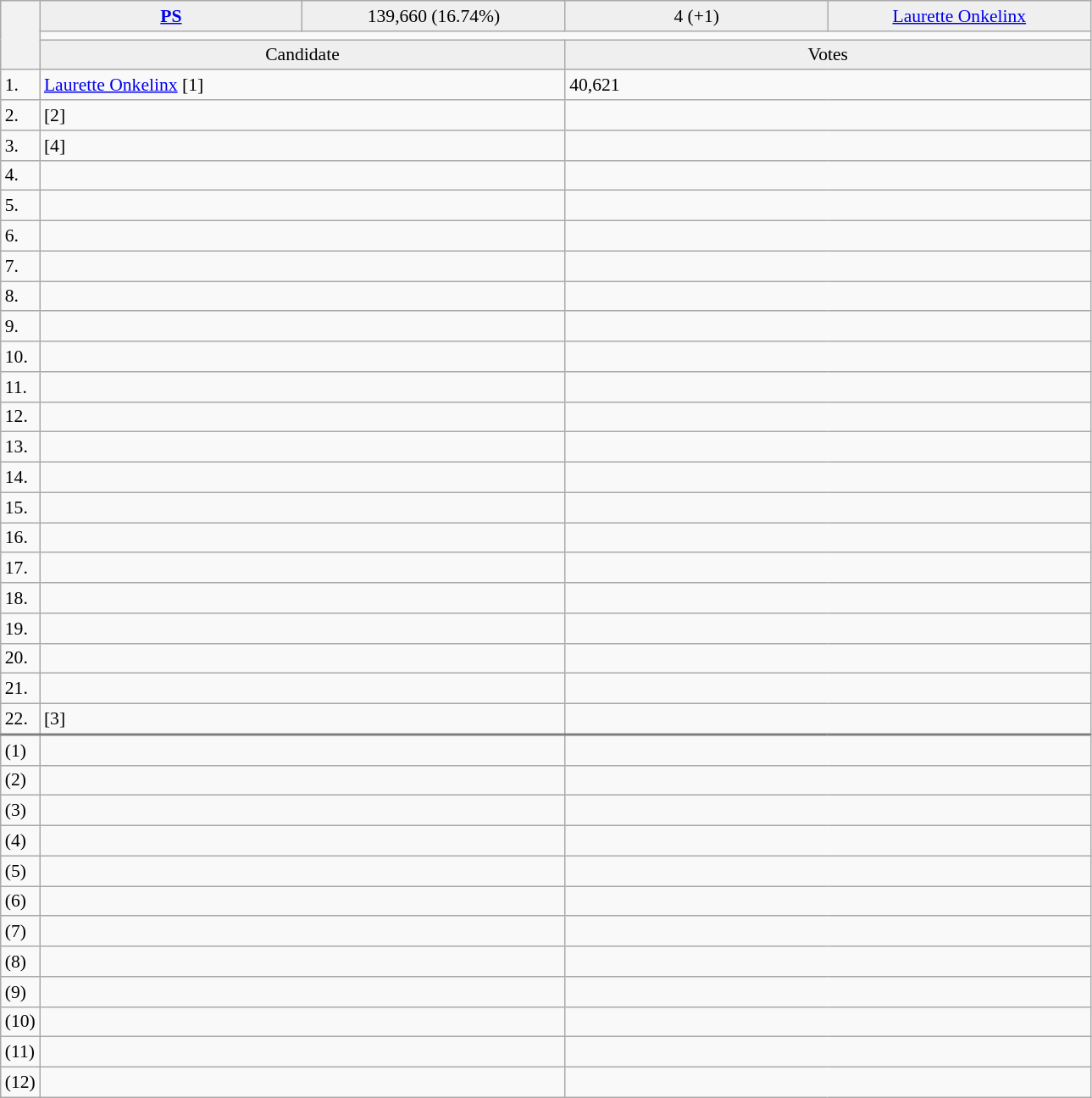<table class="wikitable collapsible collapsed" style=text-align:left;font-size:90%>
<tr>
<th rowspan=3></th>
<td bgcolor=efefef width=200 align=center><strong> <a href='#'>PS</a></strong></td>
<td bgcolor=efefef width=200 align=center>139,660 (16.74%)</td>
<td bgcolor=efefef width=200 align=center>4 (+1)</td>
<td bgcolor=efefef width=200 align=center><a href='#'>Laurette Onkelinx</a></td>
</tr>
<tr>
<td colspan=4 bgcolor=></td>
</tr>
<tr>
<td bgcolor=efefef align=center colspan=2>Candidate</td>
<td bgcolor=efefef align=center colspan=2>Votes</td>
</tr>
<tr>
<td>1.</td>
<td colspan=2><a href='#'>Laurette Onkelinx</a> [1]</td>
<td colspan=2>40,621</td>
</tr>
<tr>
<td>2.</td>
<td colspan=2>[2]</td>
<td colspan=2></td>
</tr>
<tr>
<td>3.</td>
<td colspan=2>[4]</td>
<td colspan=2></td>
</tr>
<tr>
<td>4.</td>
<td colspan=2></td>
<td colspan=2></td>
</tr>
<tr>
<td>5.</td>
<td colspan=2></td>
<td colspan=2></td>
</tr>
<tr>
<td>6.</td>
<td colspan=2></td>
<td colspan=2></td>
</tr>
<tr>
<td>7.</td>
<td colspan=2></td>
<td colspan=2></td>
</tr>
<tr>
<td>8.</td>
<td colspan=2></td>
<td colspan=2></td>
</tr>
<tr>
<td>9.</td>
<td colspan=2></td>
<td colspan=2></td>
</tr>
<tr>
<td>10.</td>
<td colspan=2></td>
<td colspan=2></td>
</tr>
<tr>
<td>11.</td>
<td colspan=2></td>
<td colspan=2></td>
</tr>
<tr>
<td>12.</td>
<td colspan=2></td>
<td colspan=2></td>
</tr>
<tr>
<td>13.</td>
<td colspan=2></td>
<td colspan=2></td>
</tr>
<tr>
<td>14.</td>
<td colspan=2></td>
<td colspan=2></td>
</tr>
<tr>
<td>15.</td>
<td colspan=2></td>
<td colspan=2></td>
</tr>
<tr>
<td>16.</td>
<td colspan=2></td>
<td colspan=2></td>
</tr>
<tr>
<td>17.</td>
<td colspan=2></td>
<td colspan=2></td>
</tr>
<tr>
<td>18.</td>
<td colspan=2></td>
<td colspan=2></td>
</tr>
<tr>
<td>19.</td>
<td colspan=2></td>
<td colspan=2></td>
</tr>
<tr>
<td>20.</td>
<td colspan=2></td>
<td colspan=2></td>
</tr>
<tr>
<td>21.</td>
<td colspan=2></td>
<td colspan=2></td>
</tr>
<tr>
<td>22.</td>
<td colspan=2>[3]</td>
<td colspan=2></td>
</tr>
<tr style="border-top:2px solid gray;">
<td>(1)</td>
<td colspan=2></td>
<td colspan=2></td>
</tr>
<tr>
<td>(2)</td>
<td colspan=2></td>
<td colspan=2></td>
</tr>
<tr>
<td>(3)</td>
<td colspan=2></td>
<td colspan=2></td>
</tr>
<tr>
<td>(4)</td>
<td colspan=2></td>
<td colspan=2></td>
</tr>
<tr>
<td>(5)</td>
<td colspan=2></td>
<td colspan=2></td>
</tr>
<tr>
<td>(6)</td>
<td colspan=2></td>
<td colspan=2></td>
</tr>
<tr>
<td>(7)</td>
<td colspan=2></td>
<td colspan=2></td>
</tr>
<tr>
<td>(8)</td>
<td colspan=2></td>
<td colspan=2></td>
</tr>
<tr>
<td>(9)</td>
<td colspan=2></td>
<td colspan=2></td>
</tr>
<tr>
<td>(10)</td>
<td colspan=2></td>
<td colspan=2></td>
</tr>
<tr>
<td>(11)</td>
<td colspan=2></td>
<td colspan=2></td>
</tr>
<tr>
<td>(12)</td>
<td colspan=2></td>
<td colspan=2></td>
</tr>
</table>
